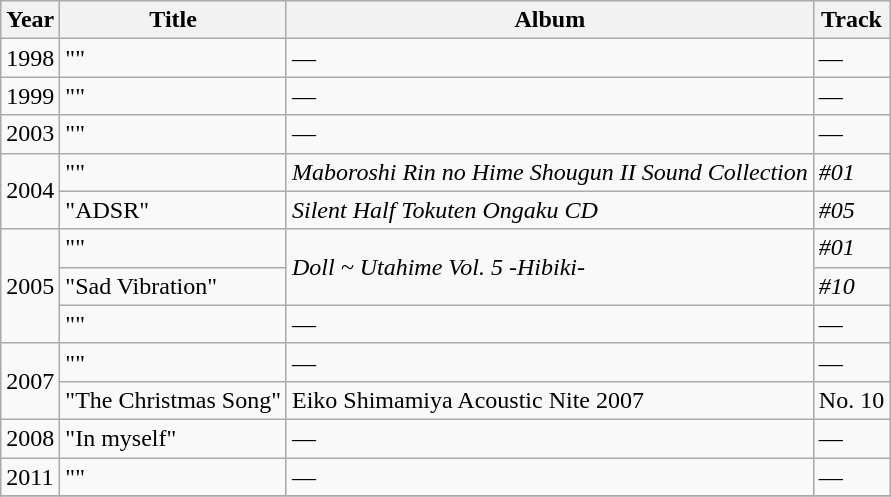<table class="wikitable">
<tr>
<th>Year</th>
<th>Title</th>
<th>Album</th>
<th>Track</th>
</tr>
<tr>
<td>1998</td>
<td>""</td>
<td>—</td>
<td>—</td>
</tr>
<tr>
<td>1999</td>
<td>""</td>
<td>—</td>
<td>—</td>
</tr>
<tr>
<td>2003</td>
<td>""</td>
<td>—</td>
<td>—</td>
</tr>
<tr>
<td rowspan="2">2004</td>
<td>""</td>
<td><em>Maboroshi Rin no Hime Shougun II Sound Collection</em></td>
<td><em>#01</em></td>
</tr>
<tr>
<td>"ADSR"</td>
<td><em>Silent Half Tokuten Ongaku CD</em></td>
<td><em>#05</em></td>
</tr>
<tr>
<td rowspan="3">2005</td>
<td>""</td>
<td rowspan="2"><em>Doll ~ Utahime Vol. 5 -Hibiki-</em></td>
<td><em>#01</em></td>
</tr>
<tr>
<td>"Sad Vibration"</td>
<td><em>#10</em></td>
</tr>
<tr>
<td>""</td>
<td>—</td>
<td>—</td>
</tr>
<tr>
<td rowspan="2">2007</td>
<td>""</td>
<td>—</td>
<td>—</td>
</tr>
<tr>
<td>"The Christmas Song"</td>
<td>Eiko Shimamiya Acoustic Nite 2007</td>
<td>No. 10</td>
</tr>
<tr>
<td>2008</td>
<td>"In myself"</td>
<td>—</td>
<td>—</td>
</tr>
<tr>
<td>2011</td>
<td>""</td>
<td>—</td>
<td>—</td>
</tr>
<tr>
</tr>
</table>
